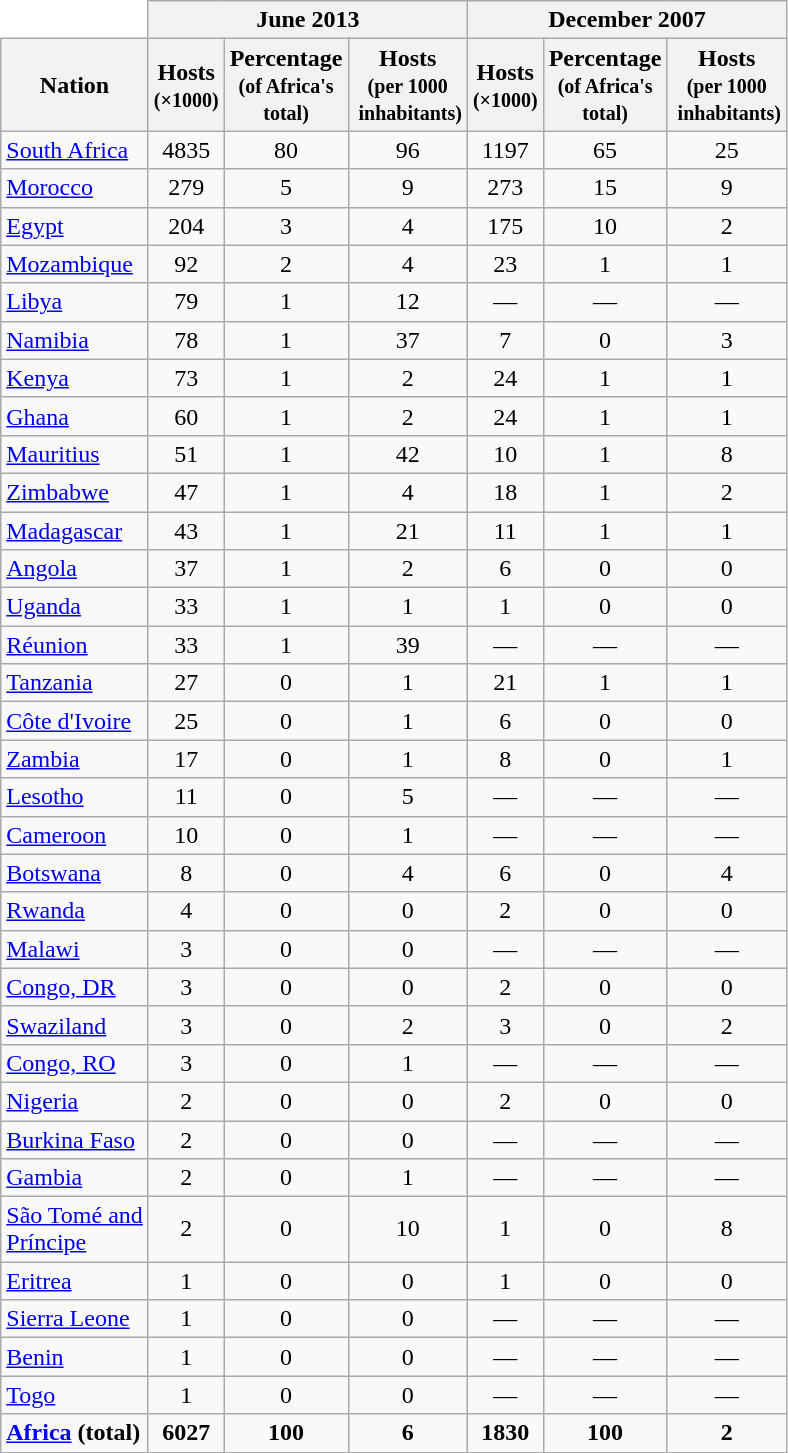<table class="wikitable sortable" style="text-align:center;">
<tr>
<th style="border-collapse:collapse; border-left: 1px solid white; border-top: 1px solid white; background-color:white;"> </th>
<th colspan=3>June 2013</th>
<th colspan=3>December 2007</th>
</tr>
<tr>
<th>Nation</th>
<th data-sort-type=number>Hosts<br><small>(×1000)</small></th>
<th data-sort-type=number>Percentage<br><small>(of Africa's<br>total)</small></th>
<th data-sort-type=number>Hosts<br><small>(per 1000<br> inhabitants)</small></th>
<th data-sort-type=number>Hosts<br><small>(×1000)</small></th>
<th data-sort-type=number>Percentage<br><small>(of Africa's<br>total)</small></th>
<th data-sort-type=number>Hosts<br><small>(per 1000<br> inhabitants)</small></th>
</tr>
<tr>
<td align=left><a href='#'>South Africa</a></td>
<td>4835</td>
<td>80</td>
<td>96</td>
<td>1197</td>
<td>65</td>
<td>25</td>
</tr>
<tr>
<td align=left><a href='#'>Morocco</a></td>
<td>279</td>
<td>5</td>
<td>9</td>
<td>273</td>
<td>15</td>
<td>9</td>
</tr>
<tr>
<td align=left><a href='#'>Egypt</a></td>
<td>204</td>
<td>3</td>
<td>4</td>
<td>175</td>
<td>10</td>
<td>2</td>
</tr>
<tr>
<td align=left><a href='#'>Mozambique</a></td>
<td>92</td>
<td>2</td>
<td>4</td>
<td>23</td>
<td>1</td>
<td>1</td>
</tr>
<tr>
<td align=left><a href='#'>Libya</a></td>
<td>79</td>
<td>1</td>
<td>12</td>
<td>—</td>
<td>—</td>
<td>—</td>
</tr>
<tr>
<td align=left><a href='#'>Namibia</a></td>
<td>78</td>
<td>1</td>
<td>37</td>
<td>7</td>
<td>0</td>
<td>3</td>
</tr>
<tr>
<td align=left><a href='#'>Kenya</a></td>
<td>73</td>
<td>1</td>
<td>2</td>
<td>24</td>
<td>1</td>
<td>1</td>
</tr>
<tr>
<td align=left><a href='#'>Ghana</a></td>
<td>60</td>
<td>1</td>
<td>2</td>
<td>24</td>
<td>1</td>
<td>1</td>
</tr>
<tr>
<td align=left><a href='#'>Mauritius</a></td>
<td>51</td>
<td>1</td>
<td>42</td>
<td>10</td>
<td>1</td>
<td>8</td>
</tr>
<tr>
<td align=left><a href='#'>Zimbabwe</a></td>
<td>47</td>
<td>1</td>
<td>4</td>
<td>18</td>
<td>1</td>
<td>2</td>
</tr>
<tr>
<td align=left><a href='#'>Madagascar</a></td>
<td>43</td>
<td>1</td>
<td>21</td>
<td>11</td>
<td>1</td>
<td>1</td>
</tr>
<tr>
<td align=left><a href='#'>Angola</a></td>
<td>37</td>
<td>1</td>
<td>2</td>
<td>6</td>
<td>0</td>
<td>0</td>
</tr>
<tr>
<td align=left><a href='#'>Uganda</a></td>
<td>33</td>
<td>1</td>
<td>1</td>
<td>1</td>
<td>0</td>
<td>0</td>
</tr>
<tr>
<td align=left><a href='#'>Réunion</a></td>
<td>33</td>
<td>1</td>
<td>39</td>
<td>—</td>
<td>—</td>
<td>—</td>
</tr>
<tr>
<td align=left><a href='#'>Tanzania</a></td>
<td>27</td>
<td>0</td>
<td>1</td>
<td>21</td>
<td>1</td>
<td>1</td>
</tr>
<tr>
<td align=left><a href='#'>Côte d'Ivoire</a></td>
<td>25</td>
<td>0</td>
<td>1</td>
<td>6</td>
<td>0</td>
<td>0</td>
</tr>
<tr>
<td align=left><a href='#'>Zambia</a></td>
<td>17</td>
<td>0</td>
<td>1</td>
<td>8</td>
<td>0</td>
<td>1</td>
</tr>
<tr>
<td align=left><a href='#'>Lesotho</a></td>
<td>11</td>
<td>0</td>
<td>5</td>
<td>—</td>
<td>—</td>
<td>—</td>
</tr>
<tr>
<td align=left><a href='#'>Cameroon</a></td>
<td>10</td>
<td>0</td>
<td>1</td>
<td>—</td>
<td>—</td>
<td>—</td>
</tr>
<tr>
<td align=left><a href='#'>Botswana</a></td>
<td>8</td>
<td>0</td>
<td>4</td>
<td>6</td>
<td>0</td>
<td>4</td>
</tr>
<tr>
<td align=left><a href='#'>Rwanda</a></td>
<td>4</td>
<td>0</td>
<td>0</td>
<td>2</td>
<td>0</td>
<td>0</td>
</tr>
<tr>
<td align=left><a href='#'>Malawi</a></td>
<td>3</td>
<td>0</td>
<td>0</td>
<td>—</td>
<td>—</td>
<td>—</td>
</tr>
<tr>
<td align=left><a href='#'>Congo, DR</a></td>
<td>3</td>
<td>0</td>
<td>0</td>
<td>2</td>
<td>0</td>
<td>0</td>
</tr>
<tr>
<td align=left><a href='#'>Swaziland</a></td>
<td>3</td>
<td>0</td>
<td>2</td>
<td>3</td>
<td>0</td>
<td>2</td>
</tr>
<tr>
<td align=left><a href='#'>Congo, RO</a></td>
<td>3</td>
<td>0</td>
<td>1</td>
<td>—</td>
<td>—</td>
<td>—</td>
</tr>
<tr>
<td align=left><a href='#'>Nigeria</a></td>
<td>2</td>
<td>0</td>
<td>0</td>
<td>2</td>
<td>0</td>
<td>0</td>
</tr>
<tr>
<td align=left><a href='#'>Burkina Faso</a></td>
<td>2</td>
<td>0</td>
<td>0</td>
<td>—</td>
<td>—</td>
<td>—</td>
</tr>
<tr>
<td align=left><a href='#'>Gambia</a></td>
<td>2</td>
<td>0</td>
<td>1</td>
<td>—</td>
<td>—</td>
<td>—</td>
</tr>
<tr>
<td align=left><a href='#'>São Tomé and<br>Príncipe</a></td>
<td>2</td>
<td>0</td>
<td>10</td>
<td>1</td>
<td>0</td>
<td>8</td>
</tr>
<tr>
<td align=left><a href='#'>Eritrea</a></td>
<td>1</td>
<td>0</td>
<td>0</td>
<td>1</td>
<td>0</td>
<td>0</td>
</tr>
<tr>
<td align=left><a href='#'>Sierra Leone</a></td>
<td>1</td>
<td>0</td>
<td>0</td>
<td>—</td>
<td>—</td>
<td>—</td>
</tr>
<tr>
<td align=left><a href='#'>Benin</a></td>
<td>1</td>
<td>0</td>
<td>0</td>
<td>—</td>
<td>—</td>
<td>—</td>
</tr>
<tr>
<td align=left><a href='#'>Togo</a></td>
<td>1</td>
<td>0</td>
<td>0</td>
<td>—</td>
<td>—</td>
<td>—</td>
</tr>
<tr>
<td align=left><strong><a href='#'>Africa</a> (total)</strong></td>
<td><strong>6027</strong></td>
<td><strong>100</strong></td>
<td><strong>6</strong></td>
<td><strong>1830</strong></td>
<td><strong>100</strong></td>
<td><strong>2</strong></td>
</tr>
</table>
